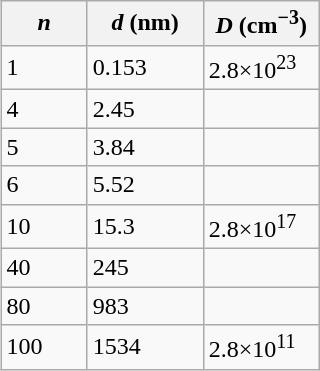<table class="wikitable" style="float:right; margin:0 0 1ex 1em">
<tr>
<th width="50"><em>n</em></th>
<th width="70"><em>d</em> (nm)</th>
<th width="70"><em>D</em> (cm<sup>−3</sup>)</th>
</tr>
<tr>
<td>1</td>
<td>0.153</td>
<td>2.8×10<sup>23</sup></td>
</tr>
<tr>
<td>4</td>
<td>2.45</td>
<td></td>
</tr>
<tr>
<td>5</td>
<td>3.84</td>
<td></td>
</tr>
<tr>
<td>6</td>
<td>5.52</td>
<td></td>
</tr>
<tr>
<td>10</td>
<td>15.3</td>
<td>2.8×10<sup>17</sup></td>
</tr>
<tr>
<td>40</td>
<td>245</td>
<td></td>
</tr>
<tr>
<td>80</td>
<td>983</td>
<td></td>
</tr>
<tr>
<td>100</td>
<td>1534</td>
<td>2.8×10<sup>11</sup></td>
</tr>
</table>
